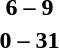<table style="text-align:center">
<tr>
<th width=200></th>
<th width=100></th>
<th width=200></th>
</tr>
<tr>
<td align=right></td>
<td><strong>6 – 9</strong></td>
<td align=left></td>
</tr>
<tr>
<td align=right></td>
<td><strong>0 – 31</strong></td>
<td align=left></td>
</tr>
</table>
